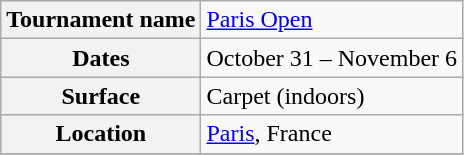<table class="wikitable">
<tr>
<th>Tournament name</th>
<td><a href='#'>Paris Open</a></td>
</tr>
<tr>
<th>Dates</th>
<td>October 31 – November 6</td>
</tr>
<tr>
<th>Surface</th>
<td>Carpet (indoors)</td>
</tr>
<tr>
<th>Location</th>
<td><a href='#'>Paris</a>, France</td>
</tr>
<tr>
</tr>
</table>
